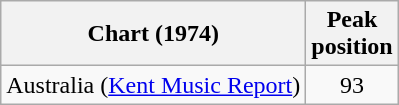<table class="wikitable">
<tr>
<th>Chart (1974)</th>
<th>Peak<br>position</th>
</tr>
<tr>
<td>Australia (<a href='#'>Kent Music Report</a>)</td>
<td style="text-align:center;">93</td>
</tr>
</table>
